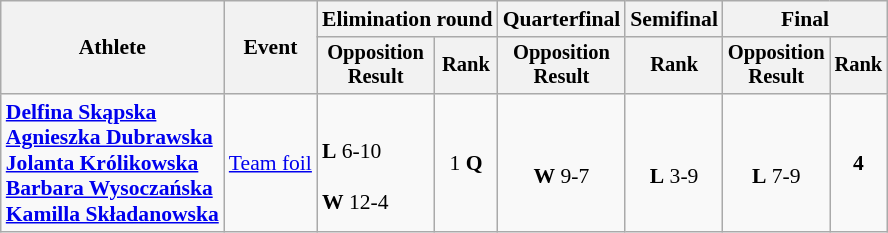<table class="wikitable" style="font-size:90%;">
<tr>
<th rowspan="2">Athlete</th>
<th rowspan="2">Event</th>
<th colspan="2">Elimination round</th>
<th colspan="1">Quarterfinal</th>
<th colspan="1">Semifinal</th>
<th colspan=2>Final</th>
</tr>
<tr style="font-size:95%">
<th>Opposition<br>Result</th>
<th>Rank</th>
<th>Opposition<br>Result</th>
<th>Rank</th>
<th>Opposition<br>Result</th>
<th>Rank</th>
</tr>
<tr align=center>
<td align=left><strong><a href='#'>Delfina Skąpska</a><br><a href='#'>Agnieszka Dubrawska</a><br><a href='#'>Jolanta Królikowska</a><br><a href='#'>Barbara Wysoczańska</a><br><a href='#'>Kamilla Składanowska</a></strong></td>
<td align=left><a href='#'>Team foil</a></td>
<td align=left><br> <strong>L</strong> 6-10<br><br> <strong>W</strong> 12-4</td>
<td>1 <strong>Q</strong></td>
<td><br> <strong>W</strong> 9-7</td>
<td><br> <strong>L</strong> 3-9</td>
<td><br> <strong>L</strong> 7-9</td>
<td><strong>4</strong></td>
</tr>
</table>
